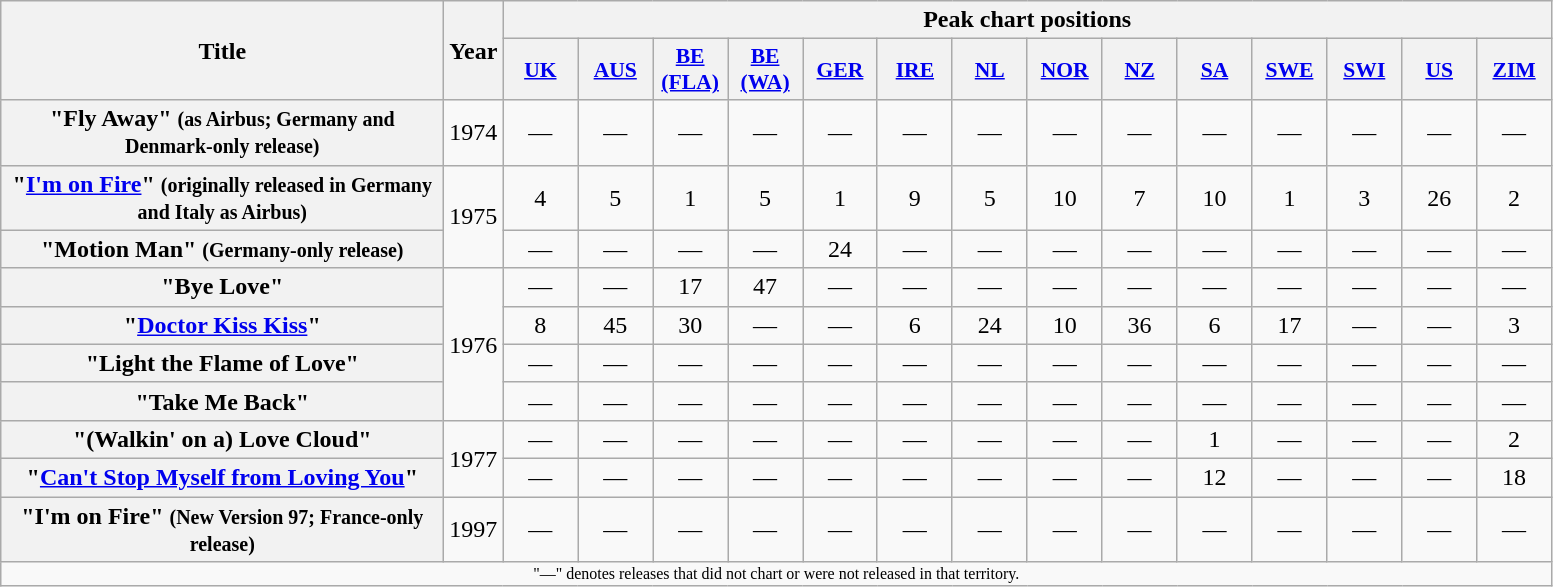<table class="wikitable plainrowheaders" style="text-align:center;">
<tr>
<th rowspan="2" scope="col" style="width:18em;">Title</th>
<th rowspan="2" scope="col" style="width:2em;">Year</th>
<th colspan="14" scope="col">Peak chart positions</th>
</tr>
<tr>
<th scope="col" style="width:3em;font-size:90%;"><a href='#'>UK</a><br></th>
<th scope="col" style="width:3em;font-size:90%;"><a href='#'>AUS</a><br></th>
<th scope="col" style="width:3em;font-size:90%;"><a href='#'>BE (FLA)</a><br></th>
<th scope="col" style="width:3em;font-size:90%;"><a href='#'>BE (WA)</a><br></th>
<th scope="col" style="width:3em;font-size:90%;"><a href='#'>GER</a><br></th>
<th scope="col" style="width:3em;font-size:90%;"><a href='#'>IRE</a><br></th>
<th scope="col" style="width:3em;font-size:90%;"><a href='#'>NL</a><br></th>
<th scope="col" style="width:3em;font-size:90%;"><a href='#'>NOR</a><br></th>
<th scope="col" style="width:3em;font-size:90%;"><a href='#'>NZ</a><br></th>
<th scope="col" style="width:3em;font-size:90%;"><a href='#'>SA</a><br></th>
<th scope="col" style="width:3em;font-size:90%;"><a href='#'>SWE</a><br></th>
<th scope="col" style="width:3em;font-size:90%;"><a href='#'>SWI</a><br></th>
<th scope="col" style="width:3em;font-size:90%;"><a href='#'>US</a><br></th>
<th scope="col" style="width:3em;font-size:90%;"><a href='#'>ZIM</a><br></th>
</tr>
<tr>
<th scope="row">"Fly Away" <small>(as Airbus; Germany and Denmark-only release)</small></th>
<td>1974</td>
<td align="center">—</td>
<td align="center">—</td>
<td align="center">—</td>
<td>—</td>
<td>—</td>
<td>—</td>
<td>—</td>
<td>—</td>
<td>—</td>
<td>—</td>
<td>—</td>
<td>—</td>
<td>—</td>
<td>—</td>
</tr>
<tr>
<th scope="row">"<a href='#'>I'm on Fire</a>" <small>(originally released in Germany and Italy as Airbus)</small></th>
<td rowspan="2">1975</td>
<td align="center">4</td>
<td align="center">5</td>
<td align="center">1</td>
<td>5</td>
<td>1</td>
<td>9</td>
<td>5</td>
<td>10</td>
<td>7</td>
<td>10</td>
<td>1</td>
<td>3</td>
<td>26</td>
<td>2</td>
</tr>
<tr>
<th scope="row">"Motion Man" <small>(Germany-only release)</small></th>
<td align="center">—</td>
<td align="center">—</td>
<td align="center">—</td>
<td>—</td>
<td>24</td>
<td>—</td>
<td>—</td>
<td>—</td>
<td>—</td>
<td>—</td>
<td>—</td>
<td>—</td>
<td>—</td>
<td>—</td>
</tr>
<tr>
<th scope="row">"Bye Love"</th>
<td rowspan="4">1976</td>
<td align="center">—</td>
<td align="center">—</td>
<td>17</td>
<td>47</td>
<td>—</td>
<td>—</td>
<td>—</td>
<td>—</td>
<td>—</td>
<td>—</td>
<td>—</td>
<td>—</td>
<td>—</td>
<td>—</td>
</tr>
<tr>
<th scope="row">"<a href='#'>Doctor Kiss Kiss</a>"</th>
<td align="center">8</td>
<td align="center">45</td>
<td align="center">30</td>
<td>—</td>
<td>—</td>
<td>6</td>
<td>24</td>
<td>10</td>
<td>36</td>
<td>6</td>
<td>17</td>
<td>—</td>
<td>—</td>
<td>3</td>
</tr>
<tr>
<th scope="row">"Light the Flame of Love"</th>
<td align="center">—</td>
<td>—</td>
<td align="center">—</td>
<td>—</td>
<td>—</td>
<td>—</td>
<td>—</td>
<td>—</td>
<td>—</td>
<td>—</td>
<td>—</td>
<td>—</td>
<td>—</td>
<td>—</td>
</tr>
<tr>
<th scope="row">"Take Me Back"</th>
<td align="center">—</td>
<td align="center">—</td>
<td align="center">—</td>
<td>—</td>
<td>—</td>
<td>—</td>
<td>—</td>
<td>—</td>
<td>—</td>
<td>—</td>
<td>—</td>
<td>—</td>
<td>—</td>
<td>—</td>
</tr>
<tr>
<th scope="row">"(Walkin' on a) Love Cloud"</th>
<td rowspan="2">1977</td>
<td align="center">—</td>
<td align="center">—</td>
<td align="center">—</td>
<td>—</td>
<td>—</td>
<td>—</td>
<td>—</td>
<td>—</td>
<td>—</td>
<td>1</td>
<td>—</td>
<td>—</td>
<td>—</td>
<td>2</td>
</tr>
<tr>
<th scope="row">"<a href='#'>Can't Stop Myself from Loving You</a>"</th>
<td align="center">—</td>
<td align="center">—</td>
<td align="center">—</td>
<td>—</td>
<td>—</td>
<td>—</td>
<td>—</td>
<td>—</td>
<td>—</td>
<td>12</td>
<td>—</td>
<td>—</td>
<td>—</td>
<td>18</td>
</tr>
<tr>
<th scope="row">"I'm on Fire" <small>(New Version 97; France-only release)</small></th>
<td>1997</td>
<td align="center">—</td>
<td align="center">—</td>
<td align="center">—</td>
<td>—</td>
<td>—</td>
<td>—</td>
<td>—</td>
<td>—</td>
<td>—</td>
<td>—</td>
<td>—</td>
<td>—</td>
<td>—</td>
<td>—</td>
</tr>
<tr>
<td colspan="16" style="font-size:8pt">"—" denotes releases that did not chart or were not released in that territory.</td>
</tr>
</table>
